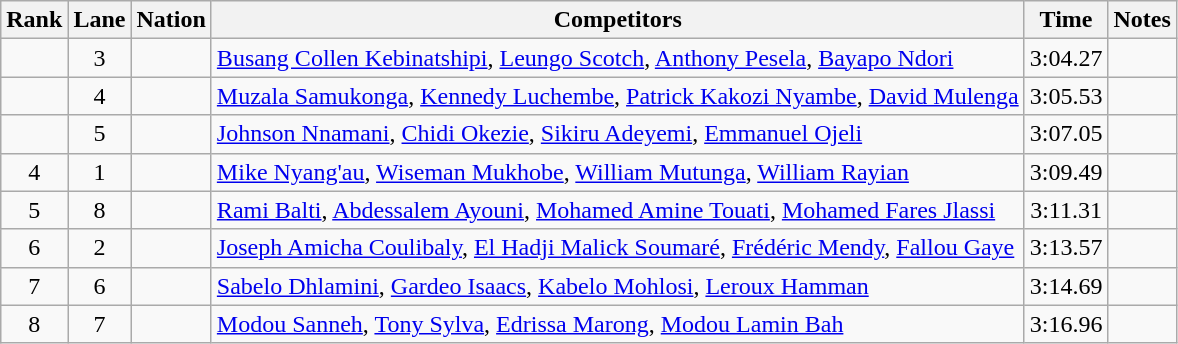<table class="wikitable sortable" style="text-align:center">
<tr>
<th>Rank</th>
<th>Lane</th>
<th>Nation</th>
<th>Competitors</th>
<th>Time</th>
<th>Notes</th>
</tr>
<tr>
<td></td>
<td>3</td>
<td align=left></td>
<td align=left><a href='#'>Busang Collen Kebinatshipi</a>, <a href='#'>Leungo Scotch</a>, <a href='#'>Anthony Pesela</a>, <a href='#'>Bayapo Ndori</a></td>
<td>3:04.27</td>
<td></td>
</tr>
<tr>
<td></td>
<td>4</td>
<td align=left></td>
<td align=left><a href='#'>Muzala Samukonga</a>, <a href='#'>Kennedy Luchembe</a>, <a href='#'>Patrick Kakozi Nyambe</a>, <a href='#'>David Mulenga</a></td>
<td>3:05.53</td>
<td></td>
</tr>
<tr>
<td></td>
<td>5</td>
<td align=left></td>
<td align=left><a href='#'>Johnson Nnamani</a>, <a href='#'>Chidi Okezie</a>, <a href='#'>Sikiru Adeyemi</a>, <a href='#'>Emmanuel Ojeli</a></td>
<td>3:07.05</td>
<td></td>
</tr>
<tr>
<td>4</td>
<td>1</td>
<td align=left></td>
<td align=left><a href='#'>Mike Nyang'au</a>, <a href='#'>Wiseman Mukhobe</a>, <a href='#'>William Mutunga</a>, <a href='#'>William Rayian</a></td>
<td>3:09.49</td>
<td></td>
</tr>
<tr>
<td>5</td>
<td>8</td>
<td align=left></td>
<td align=left><a href='#'>Rami Balti</a>, <a href='#'>Abdessalem Ayouni</a>, <a href='#'>Mohamed Amine Touati</a>, <a href='#'>Mohamed Fares Jlassi</a></td>
<td>3:11.31</td>
<td></td>
</tr>
<tr>
<td>6</td>
<td>2</td>
<td align=left></td>
<td align=left><a href='#'>Joseph Amicha Coulibaly</a>, <a href='#'>El Hadji Malick Soumaré</a>, <a href='#'>Frédéric Mendy</a>, <a href='#'>Fallou Gaye</a></td>
<td>3:13.57</td>
<td></td>
</tr>
<tr>
<td>7</td>
<td>6</td>
<td align=left></td>
<td align=left><a href='#'>Sabelo Dhlamini</a>, <a href='#'>Gardeo Isaacs</a>, <a href='#'>Kabelo Mohlosi</a>, <a href='#'>Leroux Hamman</a></td>
<td>3:14.69</td>
<td></td>
</tr>
<tr>
<td>8</td>
<td>7</td>
<td align=left></td>
<td align=left><a href='#'>Modou Sanneh</a>, <a href='#'>Tony Sylva</a>, <a href='#'>Edrissa Marong</a>, <a href='#'>Modou Lamin Bah</a></td>
<td>3:16.96</td>
<td></td>
</tr>
</table>
